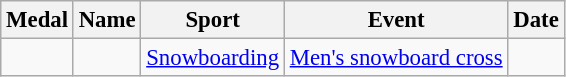<table class="wikitable sortable" style="font-size:95%;">
<tr>
<th>Medal</th>
<th>Name</th>
<th>Sport</th>
<th>Event</th>
<th>Date</th>
</tr>
<tr>
<td></td>
<td></td>
<td><a href='#'>Snowboarding</a></td>
<td><a href='#'>Men's snowboard cross</a></td>
<td></td>
</tr>
</table>
